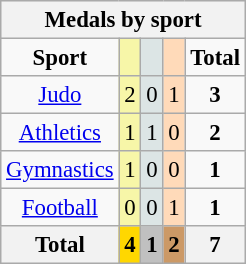<table class="wikitable" style="font-size:95%">
<tr style="background:#efefef;">
<th colspan=5><strong>Medals by sport</strong></th>
</tr>
<tr align=center>
<td><strong>Sport</strong></td>
<td bgcolor=#f7f6a8></td>
<td bgcolor=#dce5e5></td>
<td bgcolor=#ffdab9></td>
<td><strong>Total</strong></td>
</tr>
<tr align=center>
<td><a href='#'>Judo</a></td>
<td style="background:#F7F6A8;">2</td>
<td style="background:#DCE5E5;">0</td>
<td style="background:#FFDAB9;">1</td>
<td><strong>3</strong></td>
</tr>
<tr align=center>
<td><a href='#'>Athletics</a></td>
<td style="background:#F7F6A8;">1</td>
<td style="background:#DCE5E5;">1</td>
<td style="background:#FFDAB9;">0</td>
<td><strong>2</strong></td>
</tr>
<tr align=center>
<td><a href='#'>Gymnastics</a></td>
<td style="background:#F7F6A8;">1</td>
<td style="background:#DCE5E5;">0</td>
<td style="background:#FFDAB9;">0</td>
<td><strong>1</strong></td>
</tr>
<tr align=center>
<td><a href='#'>Football</a></td>
<td style="background:#F7F6A8;">0</td>
<td style="background:#DCE5E5;">0</td>
<td style="background:#FFDAB9;">1</td>
<td><strong>1</strong></td>
</tr>
<tr align=center>
<th><strong>Total</strong></th>
<th style="background:gold;"><strong>4</strong></th>
<th style="background:silver;"><strong>1</strong></th>
<th style="background:#c96;"><strong>2</strong></th>
<th><strong>7</strong></th>
</tr>
</table>
